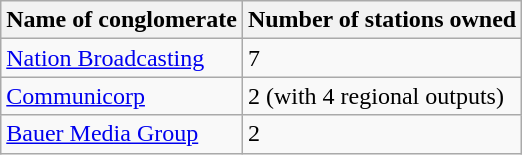<table class="wikitable sortable">
<tr>
<th>Name of conglomerate</th>
<th>Number of stations owned</th>
</tr>
<tr>
<td><a href='#'>Nation Broadcasting</a></td>
<td>7</td>
</tr>
<tr>
<td><a href='#'>Communicorp</a></td>
<td>2 (with 4 regional outputs)</td>
</tr>
<tr>
<td><a href='#'>Bauer Media Group</a></td>
<td>2</td>
</tr>
</table>
